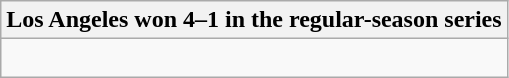<table class="wikitable collapsible collapsed">
<tr>
<th>Los Angeles won 4–1 in the regular-season series</th>
</tr>
<tr>
<td><br>



</td>
</tr>
</table>
